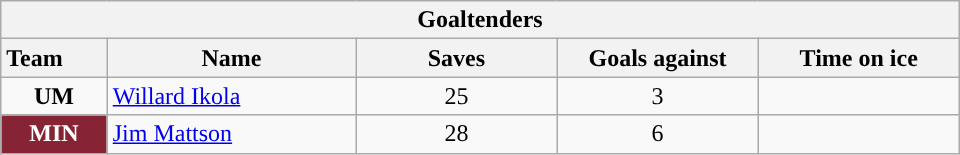<table class="wikitable" style="width:40em; text-align:right;">
<tr>
<th colspan=5>Goaltenders</th>
</tr>
<tr>
<th style="width:4em; text-align:left;">Team</th>
<th style="width:10em;">Name</th>
<th style="width:8em;">Saves</th>
<th style="width:8em;">Goals against</th>
<th style="width:8em;">Time on ice</th>
</tr>
<tr>
<td align=center><strong>UM</strong></td>
<td style="text-align:left;"><a href='#'>Willard Ikola</a></td>
<td align=center>25</td>
<td align=center>3</td>
<td align=center></td>
</tr>
<tr>
<td align=center style="color:white; background:#862334; "><strong>MIN</strong></td>
<td style="text-align:left;"><a href='#'>Jim Mattson</a></td>
<td align=center>28</td>
<td align=center>6</td>
<td align=center></td>
</tr>
</table>
